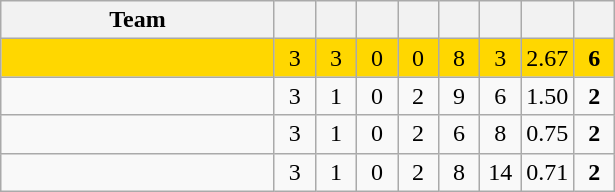<table class="wikitable" style="text-align: center;">
<tr>
<th width=175>Team</th>
<th width=20></th>
<th width=20></th>
<th width=20></th>
<th width=20></th>
<th width=20></th>
<th width=20></th>
<th width=20></th>
<th width=20></th>
</tr>
<tr bgcolor=gold>
<td style="text-align:left;"></td>
<td>3</td>
<td>3</td>
<td>0</td>
<td>0</td>
<td>8</td>
<td>3</td>
<td>2.67</td>
<td><strong>6</strong></td>
</tr>
<tr>
<td style="text-align:left;"></td>
<td>3</td>
<td>1</td>
<td>0</td>
<td>2</td>
<td>9</td>
<td>6</td>
<td>1.50</td>
<td><strong>2</strong></td>
</tr>
<tr>
<td style="text-align:left;"></td>
<td>3</td>
<td>1</td>
<td>0</td>
<td>2</td>
<td>6</td>
<td>8</td>
<td>0.75</td>
<td><strong>2</strong></td>
</tr>
<tr>
<td style="text-align:left;"></td>
<td>3</td>
<td>1</td>
<td>0</td>
<td>2</td>
<td>8</td>
<td>14</td>
<td>0.71</td>
<td><strong>2</strong></td>
</tr>
</table>
